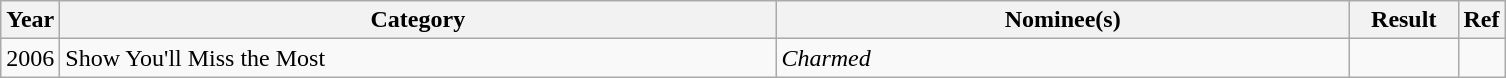<table class="wikitable">
<tr>
<th>Year</th>
<th width=470>Category</th>
<th width=375>Nominee(s)</th>
<th width=65>Result</th>
<th>Ref</th>
</tr>
<tr>
<td>2006</td>
<td>Show You'll Miss the Most</td>
<td><em>Charmed</em></td>
<td></td>
<td></td>
</tr>
</table>
